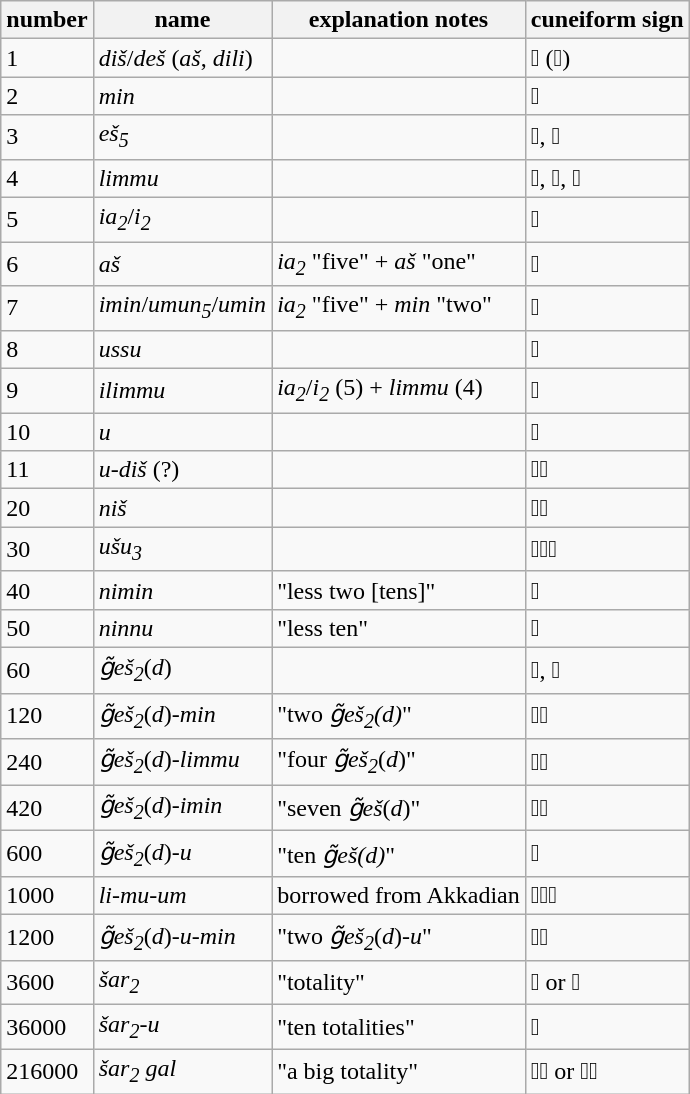<table class="wikitable">
<tr>
<th>number</th>
<th>name</th>
<th>explanation notes</th>
<th>cuneiform sign</th>
</tr>
<tr>
<td>1</td>
<td><em>diš</em>/<em>deš</em> (<em>aš</em>, <em>dili</em>)</td>
<td></td>
<td>𒁹 (𒀸)</td>
</tr>
<tr>
<td>2</td>
<td><em>min</em></td>
<td></td>
<td>𒈫</td>
</tr>
<tr>
<td>3</td>
<td><em>eš<sub>5</sub></em></td>
<td></td>
<td>𒐈, 𒌍</td>
</tr>
<tr>
<td>4</td>
<td><em>limmu</em></td>
<td></td>
<td>𒇹, 𒐉, 𒐼</td>
</tr>
<tr>
<td>5</td>
<td><em>ia<sub>2</sub></em>/<em>i<sub>2</sub></em></td>
<td></td>
<td>𒐊</td>
</tr>
<tr>
<td>6</td>
<td><em>aš</em></td>
<td><em>ia<sub>2</sub></em> "five" + <em>aš</em> "one"</td>
<td>𒐋</td>
</tr>
<tr>
<td>7</td>
<td><em>imin</em>/<em>umun<sub>5</sub></em>/<em>umin</em></td>
<td><em>ia<sub>2</sub></em> "five" + <em>min</em> "two"</td>
<td>𒅓</td>
</tr>
<tr>
<td>8</td>
<td><em>ussu</em></td>
<td></td>
<td>𒑄</td>
</tr>
<tr>
<td>9</td>
<td><em>ilimmu</em></td>
<td><em>ia<sub>2</sub></em>/<em>i<sub>2</sub></em> (5) + <em>limmu</em> (4)</td>
<td>𒑆</td>
</tr>
<tr>
<td>10</td>
<td><em>u</em></td>
<td></td>
<td>𒌋</td>
</tr>
<tr>
<td>11</td>
<td><em>u-diš</em> (?)</td>
<td></td>
<td>𒌋𒁹</td>
</tr>
<tr>
<td>20</td>
<td><em>niš</em></td>
<td></td>
<td>𒌋𒌋</td>
</tr>
<tr>
<td>30</td>
<td><em>ušu<sub>3</sub></em></td>
<td></td>
<td>𒌋𒌋𒌋</td>
</tr>
<tr>
<td>40</td>
<td><em>nimin</em></td>
<td>"less two [tens]"</td>
<td>𒐏</td>
</tr>
<tr>
<td>50</td>
<td><em>ninnu</em></td>
<td>"less ten"</td>
<td>𒐐</td>
</tr>
<tr>
<td>60</td>
<td><em>g̃eš<sub>2</sub></em>(<em>d</em>)</td>
<td></td>
<td>𒐕, 𒐑</td>
</tr>
<tr>
<td>120</td>
<td><em>g̃eš<sub>2</sub></em>(<em>d</em>)<em>-min</em></td>
<td>"two <em>g̃eš<sub>2</sub>(d)</em>"</td>
<td>𒐕𒈫</td>
</tr>
<tr>
<td>240</td>
<td><em>g̃eš<sub>2</sub></em>(<em>d</em>)<em>-limmu</em></td>
<td>"four <em>g̃eš<sub>2</sub></em>(<em>d</em>)"</td>
<td>𒐕𒐏</td>
</tr>
<tr>
<td>420</td>
<td><em>g̃eš<sub>2</sub></em>(<em>d</em>)<em>-imin</em></td>
<td>"seven <em>g̃eš</em>(<em>d</em>)"</td>
<td>𒐕𒅓</td>
</tr>
<tr>
<td>600</td>
<td><em>g̃eš<sub>2</sub></em>(<em>d</em>)-<em>u</em></td>
<td>"ten <em>g̃eš(d)</em>"</td>
<td>𒐞</td>
</tr>
<tr>
<td>1000</td>
<td><em>li-mu-um</em></td>
<td>borrowed from Akkadian</td>
<td>𒇷𒈬𒌝</td>
</tr>
<tr>
<td>1200</td>
<td><em>g̃eš<sub>2</sub></em>(<em>d</em>)<em>-u-min</em></td>
<td>"two <em>g̃eš<sub>2</sub></em>(<em>d</em>)<em>-u</em>"</td>
<td>𒐞𒈫</td>
</tr>
<tr>
<td>3600</td>
<td><em>šar<sub>2</sub></em></td>
<td>"totality"</td>
<td>𒊹 or 𒄭</td>
</tr>
<tr>
<td>36000</td>
<td><em>šar<sub>2</sub>-u</em></td>
<td>"ten totalities"</td>
<td>𒐬</td>
</tr>
<tr>
<td>216000</td>
<td><em>šar<sub>2</sub> gal</em></td>
<td>"a big totality"</td>
<td>𒊹𒃲 or 𒄭𒃲</td>
</tr>
</table>
